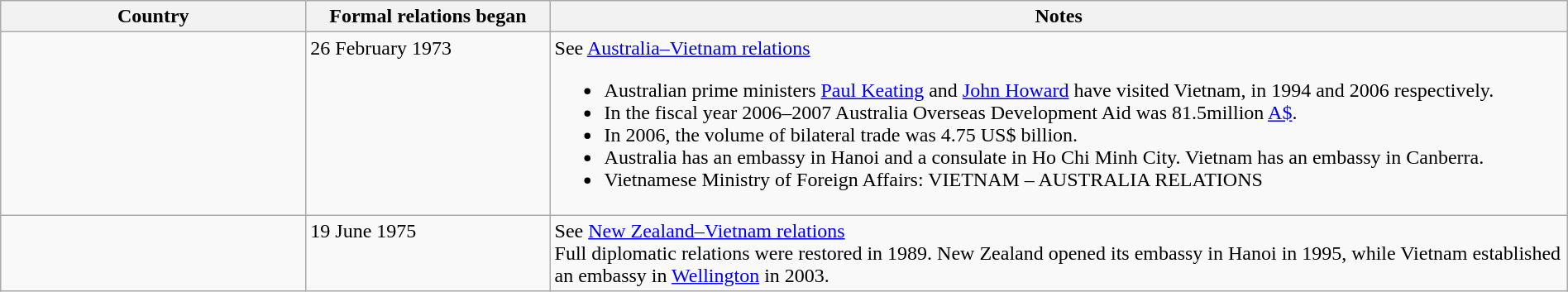<table class="wikitable sortable" style="width:100%; margin:auto;">
<tr>
<th style="width:15%;">Country</th>
<th style="width:12%;">Formal relations began</th>
<th style="width:50%;">Notes</th>
</tr>
<tr valign="top">
<td></td>
<td> 26 February 1973</td>
<td>See <a href='#'>Australia–Vietnam relations</a><br><ul><li>Australian prime ministers <a href='#'>Paul Keating</a> and <a href='#'>John Howard</a> have visited Vietnam, in 1994 and 2006 respectively.</li><li>In the fiscal year 2006–2007 Australia Overseas Development Aid was 81.5million <a href='#'>A$</a>.</li><li>In 2006, the volume of bilateral trade was 4.75 US$ billion.</li><li>Australia has an embassy in Hanoi and a consulate in Ho Chi Minh City. Vietnam has an embassy in Canberra.</li><li>Vietnamese Ministry of Foreign Affairs: VIETNAM – AUSTRALIA RELATIONS</li></ul></td>
</tr>
<tr valign="top">
<td></td>
<td>19 June 1975</td>
<td>See <a href='#'>New Zealand–Vietnam relations</a><br>Full diplomatic relations were restored in 1989. New Zealand opened its embassy in Hanoi in 1995, while Vietnam established an embassy in <a href='#'>Wellington</a> in 2003.</td>
</tr>
</table>
